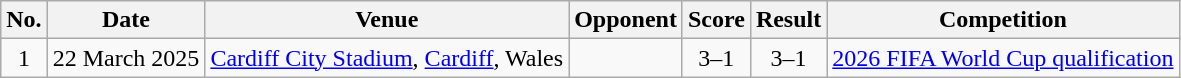<table class="wikitable sortable">
<tr>
<th scope=col>No.</th>
<th scope=col>Date</th>
<th scope=col>Venue</th>
<th scope=col>Opponent</th>
<th scope=col>Score</th>
<th scope=col>Result</th>
<th scope=col>Competition</th>
</tr>
<tr>
<td align="center">1</td>
<td>22 March 2025</td>
<td><a href='#'>Cardiff City Stadium</a>, <a href='#'>Cardiff</a>, Wales</td>
<td></td>
<td align="center">3–1</td>
<td align="center">3–1</td>
<td><a href='#'>2026 FIFA World Cup qualification</a></td>
</tr>
</table>
